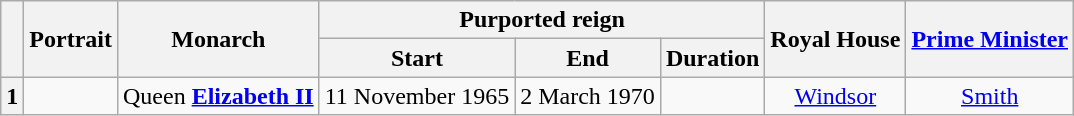<table class="wikitable" style="font-size:100%;text-align:center">
<tr>
<th rowspan="2"></th>
<th rowspan="2">Portrait</th>
<th rowspan="2">Monarch<br></th>
<th colspan="3">Purported reign</th>
<th rowspan="2">Royal House</th>
<th rowspan="2"><a href='#'>Prime Minister</a></th>
</tr>
<tr>
<th>Start</th>
<th>End</th>
<th>Duration</th>
</tr>
<tr>
<th>1</th>
<td></td>
<td>Queen <strong><a href='#'>Elizabeth II</a></strong><br></td>
<td>11 November 1965</td>
<td>2 March 1970</td>
<td></td>
<td><a href='#'>Windsor</a></td>
<td><a href='#'>Smith</a></td>
</tr>
</table>
